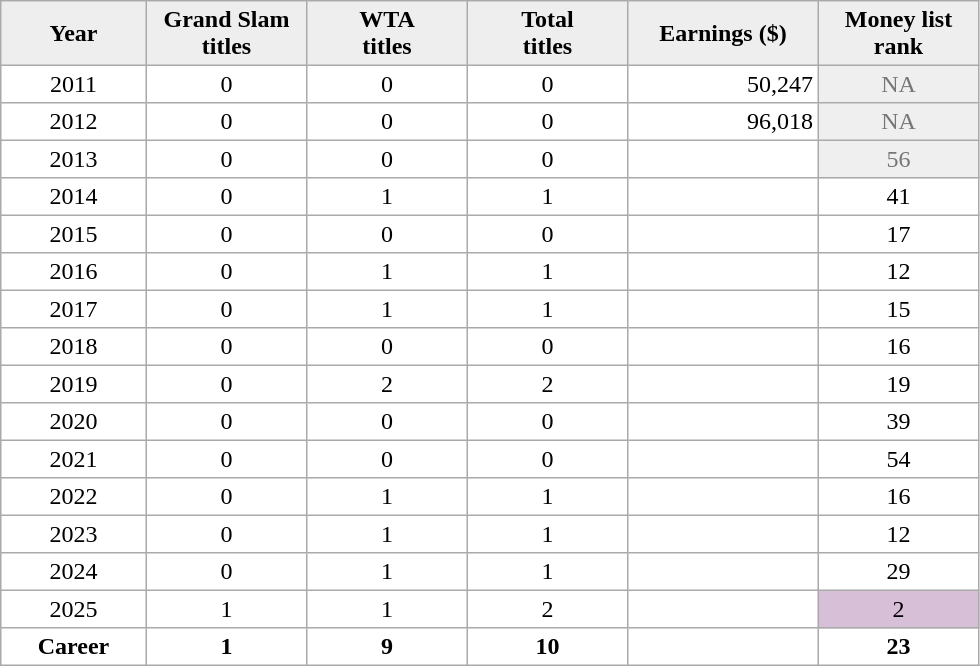<table cellpadding=3 cellspacing=0 border=1 style=border:#aaa;solid:1px;border-collapse:collapse;text-align:center;>
<tr style=background:#eee;font-weight:bold>
<td width="90">Year</td>
<td width="100">Grand Slam <br>titles</td>
<td width="100">WTA <br>titles</td>
<td width="100">Total <br>titles</td>
<td width="120">Earnings ($)</td>
<td width="100">Money list rank</td>
</tr>
<tr>
<td>2011</td>
<td>0</td>
<td>0</td>
<td>0</td>
<td align="right">50,247</td>
<td style="color:#767676" bgcolor="efefef">NA</td>
</tr>
<tr>
<td>2012</td>
<td>0</td>
<td>0</td>
<td>0</td>
<td align="right">96,018</td>
<td style="color:#767676" bgcolor="efefef">NA</td>
</tr>
<tr>
<td>2013</td>
<td>0</td>
<td>0</td>
<td>0</td>
<td align="right"></td>
<td style="color:#767676" bgcolor="efefef">56</td>
</tr>
<tr>
<td>2014</td>
<td>0</td>
<td>1</td>
<td>1</td>
<td align=right></td>
<td>41</td>
</tr>
<tr>
<td>2015</td>
<td>0</td>
<td>0</td>
<td>0</td>
<td align=right></td>
<td>17</td>
</tr>
<tr>
<td>2016</td>
<td>0</td>
<td>1</td>
<td>1</td>
<td align=right></td>
<td>12</td>
</tr>
<tr>
<td>2017</td>
<td>0</td>
<td>1</td>
<td>1</td>
<td align=right></td>
<td>15</td>
</tr>
<tr>
<td>2018</td>
<td>0</td>
<td>0</td>
<td>0</td>
<td align=right></td>
<td>16</td>
</tr>
<tr>
<td>2019</td>
<td>0</td>
<td>2</td>
<td>2</td>
<td align=right></td>
<td>19</td>
</tr>
<tr>
<td>2020</td>
<td>0</td>
<td>0</td>
<td>0</td>
<td align=right></td>
<td>39</td>
</tr>
<tr>
<td>2021</td>
<td>0</td>
<td>0</td>
<td>0</td>
<td align=right></td>
<td>54</td>
</tr>
<tr>
<td>2022</td>
<td>0</td>
<td>1</td>
<td>1</td>
<td align=right></td>
<td>16</td>
</tr>
<tr>
<td>2023</td>
<td>0</td>
<td>1</td>
<td>1</td>
<td align=right></td>
<td>12</td>
</tr>
<tr>
<td>2024</td>
<td>0</td>
<td>1</td>
<td>1</td>
<td align=right></td>
<td>29</td>
</tr>
<tr>
<td>2025</td>
<td>1</td>
<td>1</td>
<td>2</td>
<td align=right></td>
<td bgcolor=thistle>2</td>
</tr>
<tr style=font-weight:bold>
<td>Career</td>
<td>1</td>
<td>9</td>
<td>10</td>
<td align=right></td>
<td>23</td>
</tr>
</table>
